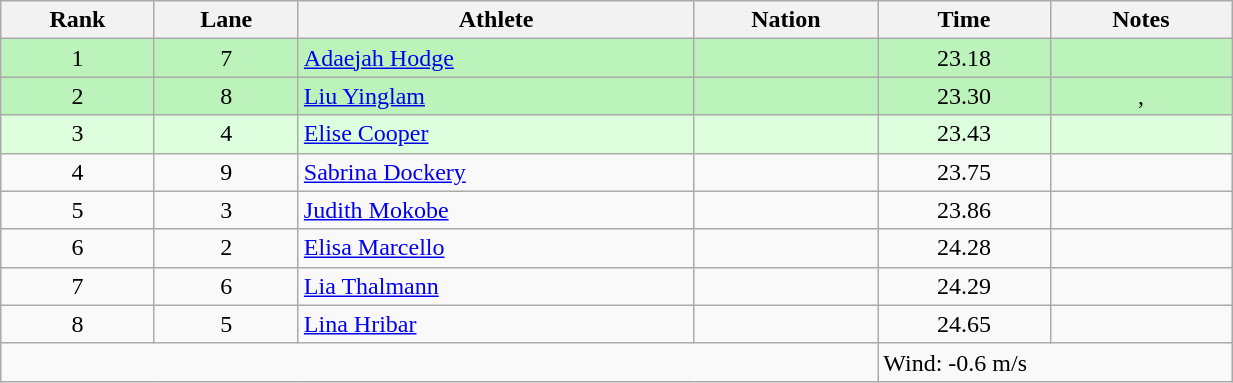<table class="wikitable sortable" style="text-align:center;width: 65%;">
<tr>
<th scope="col">Rank</th>
<th scope="col">Lane</th>
<th scope="col">Athlete</th>
<th scope="col">Nation</th>
<th scope="col">Time</th>
<th scope="col">Notes</th>
</tr>
<tr bgcolor=bbf3bb>
<td>1</td>
<td>7</td>
<td align=left><a href='#'>Adaejah Hodge</a></td>
<td align=left></td>
<td>23.18</td>
<td></td>
</tr>
<tr bgcolor=bbf3bb>
<td>2</td>
<td>8</td>
<td align=left><a href='#'>Liu Yinglam</a></td>
<td align=left></td>
<td>23.30</td>
<td>, </td>
</tr>
<tr bgcolor=ddffdd>
<td>3</td>
<td>4</td>
<td align=left><a href='#'>Elise Cooper</a></td>
<td align=left></td>
<td>23.43</td>
<td></td>
</tr>
<tr>
<td>4</td>
<td>9</td>
<td align=left><a href='#'>Sabrina Dockery</a></td>
<td align=left></td>
<td>23.75</td>
<td></td>
</tr>
<tr>
<td>5</td>
<td>3</td>
<td align=left><a href='#'>Judith Mokobe</a></td>
<td align=left></td>
<td>23.86</td>
<td></td>
</tr>
<tr>
<td>6</td>
<td>2</td>
<td align=left><a href='#'>Elisa Marcello</a></td>
<td align=left></td>
<td>24.28</td>
<td></td>
</tr>
<tr>
<td>7</td>
<td>6</td>
<td align=left><a href='#'>Lia Thalmann</a></td>
<td align=left></td>
<td>24.29</td>
<td></td>
</tr>
<tr>
<td>8</td>
<td>5</td>
<td align=left><a href='#'>Lina Hribar</a></td>
<td align=left></td>
<td>24.65</td>
<td></td>
</tr>
<tr class="sortbottom">
<td colspan="4"></td>
<td colspan="2" style="text-align:left;">Wind: -0.6 m/s</td>
</tr>
</table>
